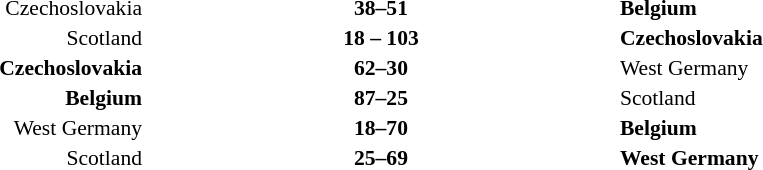<table width=75% cellspacing=1>
<tr>
<th width=25%></th>
<th width=25%></th>
<th width=25%></th>
</tr>
<tr style=font-size:90%>
<td align=right>Czechoslovakia</td>
<td align=center><strong>38–51</strong></td>
<td><strong>Belgium</strong></td>
</tr>
<tr style=font-size:90%>
<td align=right>Scotland</td>
<td align=center><strong>18 – 103</strong></td>
<td><strong>Czechoslovakia</strong></td>
</tr>
<tr style=font-size:90%>
<td align=right><strong>Czechoslovakia</strong></td>
<td align=center><strong>62–30</strong></td>
<td>West Germany</td>
</tr>
<tr style=font-size:90%>
<td align=right><strong>Belgium</strong></td>
<td align=center><strong>87–25</strong></td>
<td>Scotland</td>
</tr>
<tr style=font-size:90%>
<td align=right>West Germany</td>
<td align=center><strong>18–70</strong></td>
<td><strong>Belgium</strong></td>
</tr>
<tr style=font-size:90%>
<td align=right>Scotland</td>
<td align=center><strong>25–69</strong></td>
<td><strong>West Germany</strong></td>
</tr>
</table>
